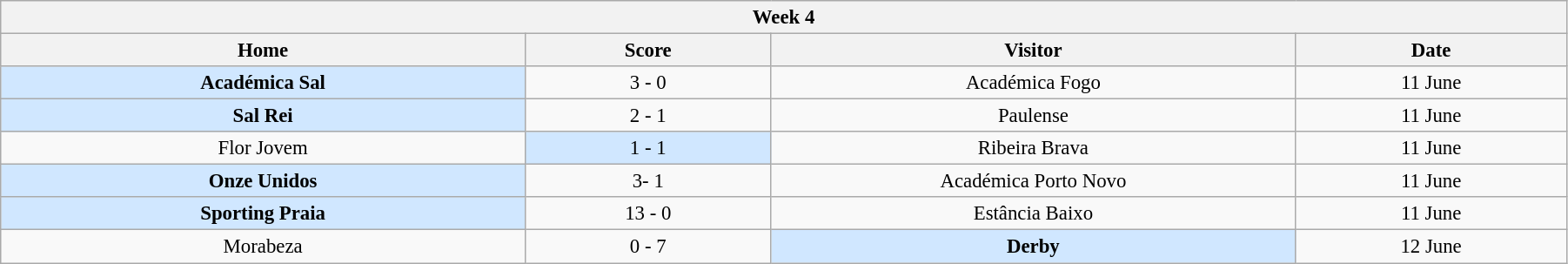<table class="wikitable" style="font-size:95%; text-align: center; width: 95%;">
<tr>
<th colspan="12" style="with: 100%;" align=center>Week 4</th>
</tr>
<tr>
<th width="200">Home</th>
<th width="90">Score</th>
<th width="200">Visitor</th>
<th width="100">Date</th>
</tr>
<tr align=center>
<td bgcolor=#D0E7FF><strong>Académica Sal</strong></td>
<td>3 - 0</td>
<td>Académica Fogo</td>
<td>11 June</td>
</tr>
<tr align=center>
<td bgcolor=#D0E7FF><strong>Sal Rei</strong></td>
<td>2 - 1</td>
<td>Paulense</td>
<td>11 June</td>
</tr>
<tr align=center>
<td>Flor Jovem</td>
<td bgcolor=#D0E7FF>1 - 1</td>
<td>Ribeira Brava</td>
<td>11 June</td>
</tr>
<tr align=center>
<td bgcolor=#D0E7FF><strong>Onze Unidos</strong></td>
<td>3- 1</td>
<td>Académica Porto Novo</td>
<td>11 June</td>
</tr>
<tr align=center>
<td bgcolor=#D0E7FF><strong>Sporting Praia</strong></td>
<td>13 - 0</td>
<td>Estância Baixo</td>
<td>11 June</td>
</tr>
<tr align=center>
<td>Morabeza</td>
<td>0 - 7</td>
<td bgcolor=#D0E7FF><strong>Derby</strong></td>
<td>12 June</td>
</tr>
</table>
